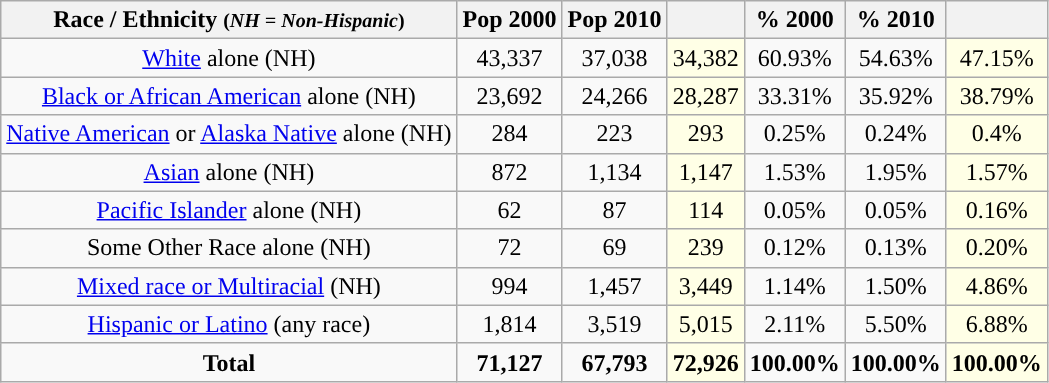<table class="wikitable" style="text-align:center;">
<tr>
<th>Race / Ethnicity <small>(<em>NH = Non-Hispanic</em>)</small></th>
<th>Pop 2000</th>
<th>Pop 2010</th>
<th></th>
<th>% 2000</th>
<th>% 2010</th>
<th></th>
</tr>
<tr>
<td><a href='#'>White</a> alone (NH)</td>
<td>43,337</td>
<td>37,038</td>
<td style='background: #ffffe6;'>34,382</td>
<td>60.93%</td>
<td>54.63%</td>
<td style='background: #ffffe6;'>47.15%</td>
</tr>
<tr>
<td><a href='#'>Black or African American</a> alone (NH)</td>
<td>23,692</td>
<td>24,266</td>
<td style='background: #ffffe6;'>28,287</td>
<td>33.31%</td>
<td>35.92%</td>
<td style='background: #ffffe6;'>38.79%</td>
</tr>
<tr>
<td><a href='#'>Native American</a> or <a href='#'>Alaska Native</a> alone (NH)</td>
<td>284</td>
<td>223</td>
<td style='background: #ffffe6;'>293</td>
<td>0.25%</td>
<td>0.24%</td>
<td style='background: #ffffe6;'>0.4%</td>
</tr>
<tr>
<td><a href='#'>Asian</a> alone (NH)</td>
<td>872</td>
<td>1,134</td>
<td style='background: #ffffe6;'>1,147</td>
<td>1.53%</td>
<td>1.95%</td>
<td style='background: #ffffe6;'>1.57%</td>
</tr>
<tr>
<td><a href='#'>Pacific Islander</a> alone (NH)</td>
<td>62</td>
<td>87</td>
<td style='background: #ffffe6;'>114</td>
<td>0.05%</td>
<td>0.05%</td>
<td style='background: #ffffe6;'>0.16%</td>
</tr>
<tr>
<td>Some Other Race alone (NH)</td>
<td>72</td>
<td>69</td>
<td style='background: #ffffe6;'>239</td>
<td>0.12%</td>
<td>0.13%</td>
<td style='background: #ffffe6;'>0.20%</td>
</tr>
<tr>
<td><a href='#'>Mixed race or Multiracial</a> (NH)</td>
<td>994</td>
<td>1,457</td>
<td style='background: #ffffe6;'>3,449</td>
<td>1.14%</td>
<td>1.50%</td>
<td style='background: #ffffe6;'>4.86%</td>
</tr>
<tr>
<td><a href='#'>Hispanic or Latino</a> (any race)</td>
<td>1,814</td>
<td>3,519</td>
<td style='background: #ffffe6;'>5,015</td>
<td>2.11%</td>
<td>5.50%</td>
<td style='background: #ffffe6;'>6.88%</td>
</tr>
<tr>
<td><strong>Total</strong></td>
<td><strong>71,127</strong></td>
<td><strong>67,793</strong></td>
<td style='background: #ffffe6;'><strong>72,926</strong></td>
<td><strong>100.00%</strong></td>
<td><strong>100.00%</strong></td>
<td style='background: #ffffe6;'><strong>100.00%</strong></td>
</tr>
</table>
